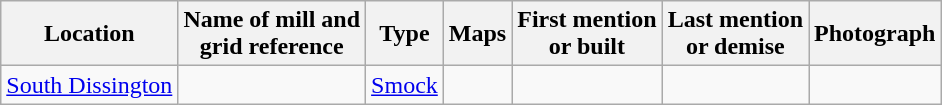<table class="wikitable">
<tr>
<th>Location</th>
<th>Name of mill and<br>grid reference</th>
<th>Type</th>
<th>Maps</th>
<th>First mention<br>or built</th>
<th>Last mention<br> or demise</th>
<th>Photograph</th>
</tr>
<tr>
<td><a href='#'>South Dissington</a></td>
<td></td>
<td><a href='#'>Smock</a></td>
<td></td>
<td></td>
<td></td>
<td></td>
</tr>
</table>
